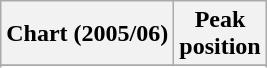<table class="wikitable sortable plainrowheaders" style="text-align:center">
<tr>
<th>Chart (2005/06)</th>
<th>Peak<br>position</th>
</tr>
<tr>
</tr>
<tr>
</tr>
</table>
